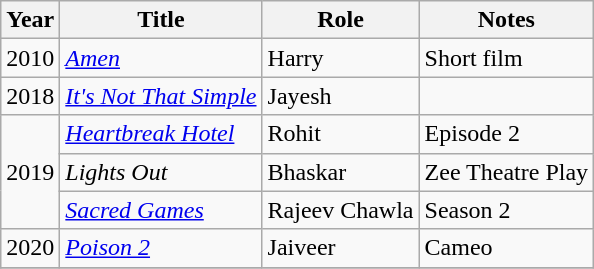<table class="wikitable sortable">
<tr>
<th>Year</th>
<th>Title</th>
<th>Role</th>
<th class="unsortable">Notes</th>
</tr>
<tr>
<td>2010</td>
<td><em><a href='#'>Amen</a></em></td>
<td>Harry</td>
<td>Short film</td>
</tr>
<tr>
<td>2018</td>
<td><em><a href='#'>It's Not That Simple</a></em></td>
<td>Jayesh</td>
<td></td>
</tr>
<tr>
<td rowspan = "3">2019</td>
<td><em><a href='#'>Heartbreak Hotel</a></em></td>
<td>Rohit</td>
<td>Episode 2</td>
</tr>
<tr>
<td><em>Lights Out</em></td>
<td>Bhaskar</td>
<td>Zee Theatre Play</td>
</tr>
<tr>
<td><em><a href='#'>Sacred Games</a></em></td>
<td>Rajeev Chawla</td>
<td>Season 2</td>
</tr>
<tr>
<td>2020</td>
<td><em><a href='#'>Poison 2</a></em></td>
<td>Jaiveer</td>
<td>Cameo</td>
</tr>
<tr>
</tr>
</table>
